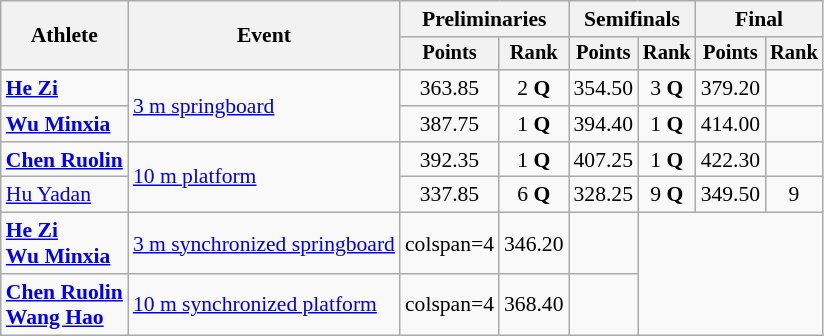<table class=wikitable style="font-size:90%">
<tr>
<th rowspan="2">Athlete</th>
<th rowspan="2">Event</th>
<th colspan="2">Preliminaries</th>
<th colspan="2">Semifinals</th>
<th colspan="2">Final</th>
</tr>
<tr style="font-size:95%">
<th>Points</th>
<th>Rank</th>
<th>Points</th>
<th>Rank</th>
<th>Points</th>
<th>Rank</th>
</tr>
<tr align=center>
<td align=left><strong><a href='#'>He Zi</a></strong></td>
<td align=left rowspan=2><a href='#'>3 m springboard</a></td>
<td>363.85</td>
<td>2 <strong>Q</strong></td>
<td>354.50</td>
<td>3 <strong>Q</strong></td>
<td>379.20</td>
<td></td>
</tr>
<tr align=center>
<td align=left><strong><a href='#'>Wu Minxia</a></strong></td>
<td>387.75</td>
<td>1 <strong>Q</strong></td>
<td>394.40</td>
<td>1 <strong>Q</strong></td>
<td>414.00</td>
<td></td>
</tr>
<tr align=center>
<td align=left><strong><a href='#'>Chen Ruolin</a></strong></td>
<td align=left rowspan=2><a href='#'>10 m platform</a></td>
<td>392.35</td>
<td>1 <strong>Q</strong></td>
<td>407.25</td>
<td>1 <strong>Q</strong></td>
<td>422.30</td>
<td></td>
</tr>
<tr align=center>
<td align=left><a href='#'>Hu Yadan</a></td>
<td>337.85</td>
<td>6 <strong>Q</strong></td>
<td>328.25</td>
<td>9 <strong>Q</strong></td>
<td>349.50</td>
<td>9</td>
</tr>
<tr align=center>
<td align=left><strong><a href='#'>He Zi</a><br><a href='#'>Wu Minxia</a></strong></td>
<td align=left><a href='#'>3 m synchronized springboard</a></td>
<td>colspan=4 </td>
<td>346.20</td>
<td></td>
</tr>
<tr align=center>
<td align=left><strong><a href='#'>Chen Ruolin</a><br><a href='#'>Wang Hao</a></strong></td>
<td align=left><a href='#'>10 m synchronized platform</a></td>
<td>colspan=4 </td>
<td>368.40</td>
<td></td>
</tr>
</table>
